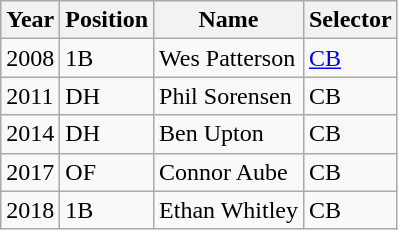<table class="wikitable">
<tr>
<th>Year</th>
<th>Position</th>
<th>Name</th>
<th>Selector</th>
</tr>
<tr>
<td>2008</td>
<td>1B</td>
<td>Wes Patterson</td>
<td><a href='#'>CB</a></td>
</tr>
<tr>
<td>2011</td>
<td>DH</td>
<td>Phil Sorensen</td>
<td>CB</td>
</tr>
<tr>
<td>2014</td>
<td>DH</td>
<td>Ben Upton</td>
<td>CB</td>
</tr>
<tr>
<td>2017</td>
<td>OF</td>
<td>Connor Aube</td>
<td>CB</td>
</tr>
<tr>
<td>2018</td>
<td>1B</td>
<td>Ethan Whitley</td>
<td>CB</td>
</tr>
</table>
